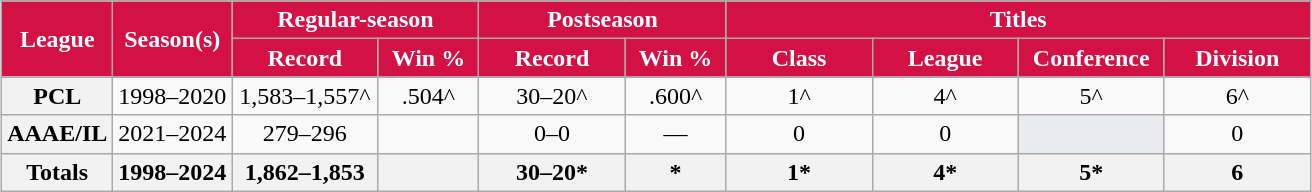<table class="wikitable plainrowheaders" style="margin: 1em auto 1em auto; text-align: center;">
<tr>
<th scope="col" rowspan="2" style="text-align: center; background:#D31145; color:#ffffff">League</th>
<th scope="col" rowspan="2" style="text-align: center; background:#D31145; color:#ffffff">Season(s)</th>
<th scope="col" colspan="2" style="text-align: center; background:#D31145; color:#ffffff">Regular-season</th>
<th scope="col" colspan="2" style="text-align: center; background:#D31145; color:#ffffff">Postseason</th>
<th scope="col" colspan="4" style="text-align: center; background:#D31145; color:#ffffff">Titles</th>
</tr>
<tr>
<th scope="col" width="90px" style="text-align: center; background:#D31145; color:#ffffff">Record</th>
<th scope="col" width="60px" style="text-align: center; background:#D31145; color:#ffffff">Win %</th>
<th scope="col" width="90px" style="text-align: center; background:#D31145; color:#ffffff">Record</th>
<th scope="col" width="60px" style="text-align: center; background:#D31145; color:#ffffff">Win %</th>
<th scope="col" width="90px" style="text-align: center; background:#D31145; color:#ffffff">Class</th>
<th scope="col" width="90px" style="text-align: center; background:#D31145; color:#ffffff">League</th>
<th scope="col" width="90px" style="text-align: center; background:#D31145; color:#ffffff">Conference</th>
<th scope="col" width="90px" style="text-align: center; background:#D31145; color:#ffffff">Division</th>
</tr>
<tr>
<th scope="row" style=text-align:center>PCL</th>
<td>1998–2020</td>
<td>1,583–1,557^</td>
<td>.504^</td>
<td>30–20^</td>
<td>.600^</td>
<td>1^</td>
<td>4^</td>
<td>5^</td>
<td>6^</td>
</tr>
<tr>
<th scope="row" style=text-align:center>AAAE/IL</th>
<td>2021–2024</td>
<td>279–296</td>
<td></td>
<td>0–0</td>
<td>—</td>
<td>0</td>
<td>0</td>
<td style="background:#EAECF0;"></td>
<td>0</td>
</tr>
<tr>
<th scope="row" style="text-align: center"><strong>Totals</strong></th>
<th>1998–2024</th>
<th>1,862–1,853</th>
<th></th>
<th>30–20*</th>
<th>*</th>
<th>1*</th>
<th>4*</th>
<th>5*</th>
<th>6</th>
</tr>
</table>
